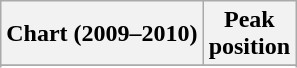<table class="wikitable sortable plainrowheaders" style="text-align:center">
<tr>
<th scope="col">Chart (2009–2010)</th>
<th scope="col">Peak<br>position</th>
</tr>
<tr>
</tr>
<tr>
</tr>
<tr>
</tr>
<tr>
</tr>
<tr>
</tr>
<tr>
</tr>
</table>
